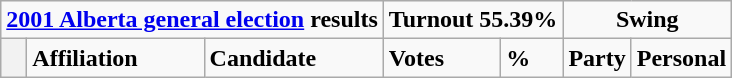<table class="wikitable">
<tr>
<td colspan="3" align=center><strong><a href='#'>2001 Alberta general election</a> results</strong></td>
<td colspan="2"><strong>Turnout 55.39%</strong></td>
<td colspan="2" align=center><strong>Swing</strong></td>
</tr>
<tr>
<th style="width: 10px;"></th>
<td><strong>Affiliation</strong></td>
<td><strong>Candidate</strong></td>
<td><strong>Votes</strong></td>
<td><strong>%</strong></td>
<td><strong>Party</strong></td>
<td><strong>Personal</strong><br>






</td>
</tr>
</table>
